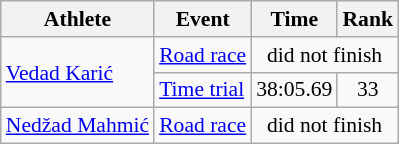<table class="wikitable" style="text-align:center; font-size:90%">
<tr>
<th>Athlete</th>
<th>Event</th>
<th>Time</th>
<th>Rank</th>
</tr>
<tr>
<td rowspan=2 align=left><a href='#'>Vedad Karić</a></td>
<td align=left><a href='#'>Road race</a></td>
<td colspan=2>did not finish</td>
</tr>
<tr>
<td align=left><a href='#'>Time trial</a></td>
<td>38:05.69</td>
<td>33</td>
</tr>
<tr>
<td align=left><a href='#'>Nedžad Mahmić</a></td>
<td align=left><a href='#'>Road race</a></td>
<td colspan=2>did not finish</td>
</tr>
</table>
